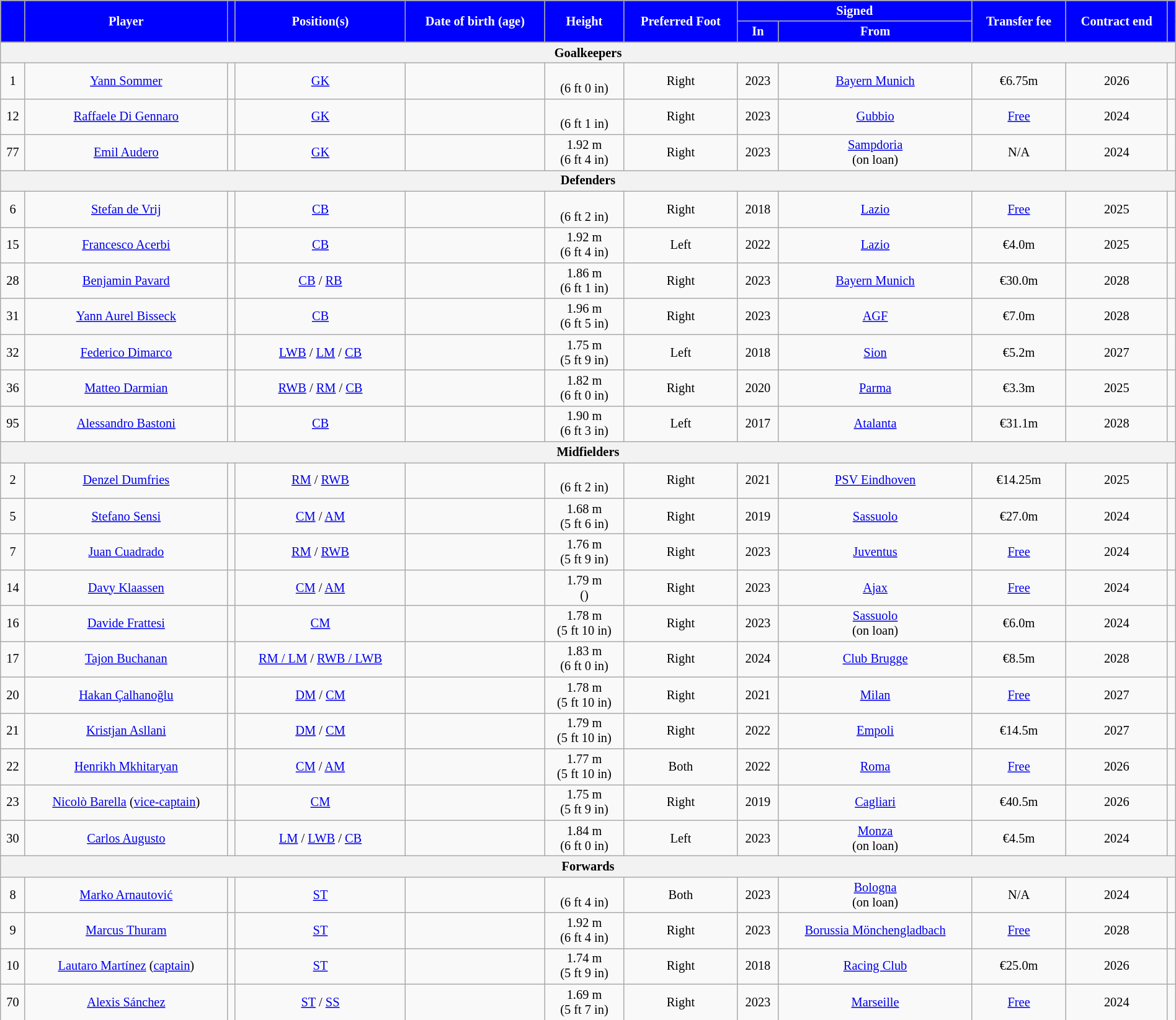<table class="wikitable sortable" style="text-align:center; font-size:85%; width:100%;">
<tr>
<th rowspan="2" style="background-color:#0000FF; color:#ffffff;"></th>
<th rowspan="2" style="background-color:#0000FF; color:#ffffff;">Player</th>
<th rowspan="2" style="background-color:#0000FF; color:#ffffff;"></th>
<th rowspan="2" style="background-color:#0000FF; color:#ffffff;">Position(s)</th>
<th rowspan="2" style="background-color:#0000FF; color:#ffffff;">Date of birth (age)</th>
<th rowspan="2" style="background-color:#0000FF; color:#ffffff;">Height</th>
<th rowspan="2" style="background-color:#0000FF; color:#ffffff;">Preferred Foot</th>
<th colspan="2" style="background-color:#0000FF; color:#ffffff;">Signed</th>
<th rowspan="2" style="background-color:#0000FF; color:#ffffff;">Transfer fee</th>
<th rowspan="2" style="background-color:#0000FF; color:#ffffff;">Contract end</th>
<th rowspan="2" style="background-color:#0000FF; color:#ffffff;" class="unsortable"></th>
</tr>
<tr>
<th style="background-color:#0000FF; color:#ffffff;">In</th>
<th style="background-color:#0000FF; color:#ffffff;">From</th>
</tr>
<tr>
<th colspan="12">Goalkeepers</th>
</tr>
<tr>
<td>1</td>
<td data-sort-value="Sommer"><a href='#'>Yann Sommer</a></td>
<td></td>
<td><a href='#'>GK</a></td>
<td></td>
<td><br>(6 ft 0 in)</td>
<td>Right</td>
<td>2023</td>
<td> <a href='#'>Bayern Munich</a></td>
<td>€6.75m</td>
<td>2026</td>
<td></td>
</tr>
<tr>
<td>12</td>
<td data-sort-value="Di Gennaro"><a href='#'>Raffaele Di Gennaro</a></td>
<td></td>
<td><a href='#'>GK</a></td>
<td></td>
<td><br>(6 ft 1 in)</td>
<td>Right</td>
<td>2023</td>
<td> <a href='#'>Gubbio</a></td>
<td><a href='#'>Free</a></td>
<td>2024</td>
<td></td>
</tr>
<tr>
<td>77</td>
<td data-sort-value="Audero"><a href='#'>Emil Audero</a></td>
<td></td>
<td><a href='#'>GK</a></td>
<td></td>
<td>1.92 m<br>(6 ft 4 in)</td>
<td>Right</td>
<td>2023</td>
<td> <a href='#'>Sampdoria</a><br>(on loan)</td>
<td>N/A</td>
<td>2024</td>
<td></td>
</tr>
<tr>
<th colspan="12">Defenders</th>
</tr>
<tr>
<td>6</td>
<td data-sort-value="De Vrij"><a href='#'>Stefan de Vrij</a></td>
<td></td>
<td><a href='#'>CB</a></td>
<td></td>
<td><br>(6 ft 2 in)</td>
<td>Right</td>
<td>2018</td>
<td> <a href='#'>Lazio</a></td>
<td><a href='#'>Free</a></td>
<td>2025</td>
<td></td>
</tr>
<tr>
<td>15</td>
<td data-sort-value="Acerbi"><a href='#'>Francesco Acerbi</a></td>
<td></td>
<td><a href='#'>CB</a></td>
<td></td>
<td>1.92 m<br>(6 ft 4 in)</td>
<td>Left</td>
<td>2022</td>
<td> <a href='#'>Lazio</a></td>
<td>€4.0m</td>
<td>2025</td>
<td></td>
</tr>
<tr>
<td>28</td>
<td data-sort-value="Pavard"><a href='#'>Benjamin Pavard</a></td>
<td></td>
<td><a href='#'>CB</a> / <a href='#'>RB</a></td>
<td></td>
<td>1.86 m<br>(6 ft 1 in)</td>
<td>Right</td>
<td>2023</td>
<td> <a href='#'>Bayern Munich</a></td>
<td>€30.0m</td>
<td>2028</td>
<td></td>
</tr>
<tr>
<td>31</td>
<td data-sort-value="Bisseck"><a href='#'>Yann Aurel Bisseck</a></td>
<td></td>
<td><a href='#'>CB</a></td>
<td></td>
<td>1.96 m<br>(6 ft 5 in)</td>
<td>Right</td>
<td>2023</td>
<td> <a href='#'>AGF</a></td>
<td>€7.0m</td>
<td>2028</td>
<td></td>
</tr>
<tr>
<td>32</td>
<td data-sort-value="Dimarco"><a href='#'>Federico Dimarco</a></td>
<td></td>
<td><a href='#'>LWB</a> / <a href='#'>LM</a> / <a href='#'>CB</a></td>
<td></td>
<td>1.75 m<br>(5 ft 9 in)</td>
<td>Left</td>
<td>2018</td>
<td> <a href='#'>Sion</a></td>
<td>€5.2m</td>
<td>2027</td>
<td></td>
</tr>
<tr>
<td>36</td>
<td data-sort-value="Darmian"><a href='#'>Matteo Darmian</a></td>
<td></td>
<td><a href='#'>RWB</a> / <a href='#'>RM</a> / <a href='#'>CB</a></td>
<td></td>
<td>1.82 m<br>(6 ft 0 in)</td>
<td>Right</td>
<td>2020</td>
<td> <a href='#'>Parma</a></td>
<td>€3.3m</td>
<td>2025</td>
<td></td>
</tr>
<tr>
<td>95</td>
<td data-sort-value="Bastoni"><a href='#'>Alessandro Bastoni</a></td>
<td></td>
<td><a href='#'>CB</a></td>
<td></td>
<td>1.90 m<br>(6 ft 3 in)</td>
<td>Left</td>
<td>2017</td>
<td> <a href='#'>Atalanta</a></td>
<td>€31.1m</td>
<td>2028</td>
<td></td>
</tr>
<tr>
<th colspan="12">Midfielders</th>
</tr>
<tr>
<td>2</td>
<td data-sort-value="Dumfries"><a href='#'>Denzel Dumfries</a></td>
<td></td>
<td><a href='#'>RM</a> / <a href='#'>RWB</a></td>
<td></td>
<td><br>(6 ft 2 in)</td>
<td>Right</td>
<td>2021</td>
<td> <a href='#'>PSV Eindhoven</a></td>
<td>€14.25m</td>
<td>2025</td>
<td></td>
</tr>
<tr>
<td>5</td>
<td data-sort-value="Sensi"><a href='#'>Stefano Sensi</a></td>
<td></td>
<td><a href='#'>CM</a> / <a href='#'>AM</a></td>
<td></td>
<td>1.68 m<br>(5 ft 6 in)</td>
<td>Right</td>
<td>2019</td>
<td> <a href='#'>Sassuolo</a></td>
<td>€27.0m</td>
<td>2024</td>
<td></td>
</tr>
<tr>
<td>7</td>
<td data-sort-value="Cuadrado"><a href='#'>Juan Cuadrado</a></td>
<td></td>
<td><a href='#'>RM</a> / <a href='#'>RWB</a></td>
<td></td>
<td>1.76 m<br>(5 ft 9 in)</td>
<td>Right</td>
<td>2023</td>
<td> <a href='#'>Juventus</a></td>
<td><a href='#'>Free</a></td>
<td>2024</td>
<td></td>
</tr>
<tr>
<td>14</td>
<td data-sort-value="Klaassen"><a href='#'>Davy Klaassen</a></td>
<td></td>
<td><a href='#'>CM</a> / <a href='#'>AM</a></td>
<td></td>
<td>1.79 m<br>()</td>
<td>Right</td>
<td>2023</td>
<td> <a href='#'>Ajax</a></td>
<td><a href='#'>Free</a></td>
<td>2024</td>
<td></td>
</tr>
<tr>
<td>16</td>
<td data-sort-value="Frattesi"><a href='#'>Davide Frattesi</a></td>
<td></td>
<td><a href='#'>CM</a></td>
<td></td>
<td>1.78 m<br>(5 ft 10 in)</td>
<td>Right</td>
<td>2023</td>
<td> <a href='#'>Sassuolo</a><br>(on loan)</td>
<td>€6.0m</td>
<td>2024</td>
<td></td>
</tr>
<tr>
<td>17</td>
<td data-sort-value="Buchanan"><a href='#'>Tajon Buchanan</a></td>
<td></td>
<td><a href='#'>RM / LM</a> / <a href='#'>RWB / LWB</a></td>
<td></td>
<td>1.83 m<br>(6 ft 0 in)</td>
<td>Right</td>
<td>2024</td>
<td> <a href='#'>Club Brugge</a></td>
<td>€8.5m</td>
<td>2028</td>
<td style="text-align:center;"></td>
</tr>
<tr>
<td>20</td>
<td data-sort-value="Calhanoglu"><a href='#'>Hakan Çalhanoğlu</a></td>
<td></td>
<td><a href='#'>DM</a> / <a href='#'>CM</a></td>
<td></td>
<td>1.78 m<br>(5 ft 10 in)</td>
<td>Right</td>
<td>2021</td>
<td> <a href='#'>Milan</a></td>
<td><a href='#'>Free</a></td>
<td>2027</td>
<td></td>
</tr>
<tr>
<td>21</td>
<td data-sort-value="Asllani"><a href='#'>Kristjan Asllani</a></td>
<td></td>
<td><a href='#'>DM</a> / <a href='#'>CM</a></td>
<td></td>
<td>1.79 m<br>(5 ft 10 in)</td>
<td>Right</td>
<td>2022</td>
<td> <a href='#'>Empoli</a></td>
<td>€14.5m</td>
<td>2027</td>
<td></td>
</tr>
<tr>
<td>22</td>
<td data-sort-value="Mkhitaryan"><a href='#'>Henrikh Mkhitaryan</a></td>
<td></td>
<td><a href='#'>CM</a> / <a href='#'>AM</a></td>
<td></td>
<td>1.77 m<br>(5 ft 10 in)</td>
<td>Both</td>
<td>2022</td>
<td> <a href='#'>Roma</a></td>
<td><a href='#'>Free</a></td>
<td>2026</td>
<td></td>
</tr>
<tr>
<td>23</td>
<td data-sort-value="Barella"><a href='#'>Nicolò Barella</a> (<a href='#'>vice-captain</a>)</td>
<td></td>
<td><a href='#'>CM</a></td>
<td></td>
<td>1.75 m<br>(5 ft 9 in)</td>
<td>Right</td>
<td>2019</td>
<td> <a href='#'>Cagliari</a></td>
<td>€40.5m</td>
<td>2026</td>
<td></td>
</tr>
<tr>
<td>30</td>
<td data-sort-value="Carlos"><a href='#'>Carlos Augusto</a></td>
<td></td>
<td><a href='#'>LM</a> / <a href='#'>LWB</a> / <a href='#'>CB</a></td>
<td></td>
<td>1.84 m<br>(6 ft 0 in)</td>
<td>Left</td>
<td>2023</td>
<td> <a href='#'>Monza</a><br>(on loan)</td>
<td>€4.5m</td>
<td>2024</td>
<td></td>
</tr>
<tr>
<th colspan="12">Forwards</th>
</tr>
<tr>
<td>8</td>
<td data-sort-value="Arnautovic"><a href='#'>Marko Arnautović</a></td>
<td></td>
<td><a href='#'>ST</a></td>
<td></td>
<td><br>(6 ft 4 in)</td>
<td>Both</td>
<td>2023</td>
<td> <a href='#'>Bologna</a><br>(on loan)</td>
<td>N/A</td>
<td>2024</td>
<td></td>
</tr>
<tr>
<td>9</td>
<td data-sort-value="Thuram"><a href='#'>Marcus Thuram</a></td>
<td></td>
<td><a href='#'>ST</a></td>
<td></td>
<td>1.92 m<br>(6 ft 4 in)</td>
<td>Right</td>
<td>2023</td>
<td> <a href='#'>Borussia Mönchengladbach</a></td>
<td><a href='#'>Free</a></td>
<td>2028</td>
<td></td>
</tr>
<tr>
<td>10</td>
<td data-sort-value="Martinez"><a href='#'>Lautaro Martínez</a> (<a href='#'>captain</a>)</td>
<td></td>
<td><a href='#'>ST</a></td>
<td></td>
<td>1.74 m<br>(5 ft 9 in)</td>
<td>Right</td>
<td>2018</td>
<td> <a href='#'>Racing Club</a></td>
<td>€25.0m</td>
<td>2026</td>
<td></td>
</tr>
<tr>
<td>70</td>
<td data-sort-value="Sanchez"><a href='#'>Alexis Sánchez</a></td>
<td></td>
<td><a href='#'>ST</a> / <a href='#'>SS</a></td>
<td></td>
<td>1.69 m<br>(5 ft 7 in)</td>
<td>Right</td>
<td>2023</td>
<td> <a href='#'>Marseille</a></td>
<td><a href='#'>Free</a></td>
<td>2024</td>
<td></td>
</tr>
<tr>
</tr>
</table>
